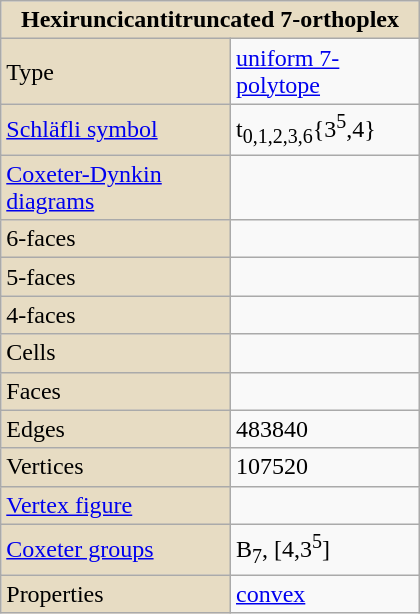<table class="wikitable" align="right" style="margin-left:10px" width="280">
<tr>
<th style="background:#e7dcc3;" colspan="2">Hexiruncicantitruncated 7-orthoplex</th>
</tr>
<tr>
<td style="background:#e7dcc3;">Type</td>
<td><a href='#'>uniform 7-polytope</a></td>
</tr>
<tr>
<td style="background:#e7dcc3;"><a href='#'>Schläfli symbol</a></td>
<td>t<sub>0,1,2,3,6</sub>{3<sup>5</sup>,4}</td>
</tr>
<tr>
<td style="background:#e7dcc3;"><a href='#'>Coxeter-Dynkin diagrams</a></td>
<td></td>
</tr>
<tr>
<td style="background:#e7dcc3;">6-faces</td>
<td></td>
</tr>
<tr>
<td style="background:#e7dcc3;">5-faces</td>
<td></td>
</tr>
<tr>
<td style="background:#e7dcc3;">4-faces</td>
<td></td>
</tr>
<tr>
<td style="background:#e7dcc3;">Cells</td>
<td></td>
</tr>
<tr>
<td style="background:#e7dcc3;">Faces</td>
<td></td>
</tr>
<tr>
<td style="background:#e7dcc3;">Edges</td>
<td>483840</td>
</tr>
<tr>
<td style="background:#e7dcc3;">Vertices</td>
<td>107520</td>
</tr>
<tr>
<td style="background:#e7dcc3;"><a href='#'>Vertex figure</a></td>
<td></td>
</tr>
<tr>
<td style="background:#e7dcc3;"><a href='#'>Coxeter groups</a></td>
<td>B<sub>7</sub>, [4,3<sup>5</sup>]</td>
</tr>
<tr>
<td style="background:#e7dcc3;">Properties</td>
<td><a href='#'>convex</a></td>
</tr>
</table>
